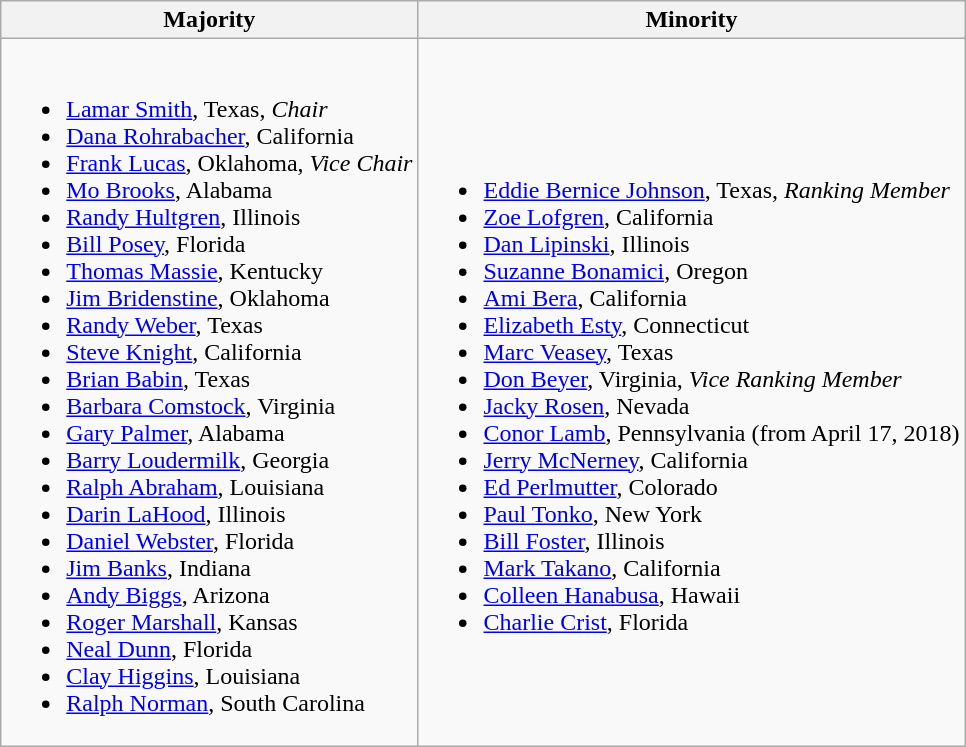<table class=wikitable>
<tr>
<th>Majority</th>
<th>Minority</th>
</tr>
<tr>
<td><br><ul><li><a href='#'>Lamar Smith</a>, Texas, <em>Chair</em></li><li><a href='#'>Dana Rohrabacher</a>, California</li><li><a href='#'>Frank Lucas</a>, Oklahoma, <em>Vice Chair</em></li><li><a href='#'>Mo Brooks</a>, Alabama</li><li><a href='#'>Randy Hultgren</a>, Illinois</li><li><a href='#'>Bill Posey</a>, Florida</li><li><a href='#'>Thomas Massie</a>, Kentucky</li><li><a href='#'>Jim Bridenstine</a>, Oklahoma</li><li><a href='#'>Randy Weber</a>, Texas</li><li><a href='#'>Steve Knight</a>, California</li><li><a href='#'>Brian Babin</a>, Texas</li><li><a href='#'>Barbara Comstock</a>, Virginia</li><li><a href='#'>Gary Palmer</a>, Alabama</li><li><a href='#'>Barry Loudermilk</a>, Georgia</li><li><a href='#'>Ralph Abraham</a>, Louisiana</li><li><a href='#'>Darin LaHood</a>, Illinois</li><li><a href='#'>Daniel Webster</a>, Florida</li><li><a href='#'>Jim Banks</a>, Indiana</li><li><a href='#'>Andy Biggs</a>, Arizona</li><li><a href='#'>Roger Marshall</a>, Kansas</li><li><a href='#'>Neal Dunn</a>, Florida</li><li><a href='#'>Clay Higgins</a>, Louisiana</li><li><a href='#'>Ralph Norman</a>, South Carolina</li></ul></td>
<td><br><ul><li><a href='#'>Eddie Bernice Johnson</a>, Texas, <em>Ranking Member</em></li><li><a href='#'>Zoe Lofgren</a>, California</li><li><a href='#'>Dan Lipinski</a>, Illinois</li><li><a href='#'>Suzanne Bonamici</a>, Oregon</li><li><a href='#'>Ami Bera</a>, California</li><li><a href='#'>Elizabeth Esty</a>, Connecticut</li><li><a href='#'>Marc Veasey</a>, Texas</li><li><a href='#'>Don Beyer</a>, Virginia, <em>Vice Ranking Member</em></li><li><a href='#'>Jacky Rosen</a>, Nevada</li><li><a href='#'>Conor Lamb</a>, Pennsylvania (from April 17, 2018)</li><li><a href='#'>Jerry McNerney</a>, California</li><li><a href='#'>Ed Perlmutter</a>, Colorado</li><li><a href='#'>Paul Tonko</a>, New York</li><li><a href='#'>Bill Foster</a>, Illinois</li><li><a href='#'>Mark Takano</a>, California</li><li><a href='#'>Colleen Hanabusa</a>, Hawaii</li><li><a href='#'>Charlie Crist</a>, Florida</li></ul></td>
</tr>
</table>
